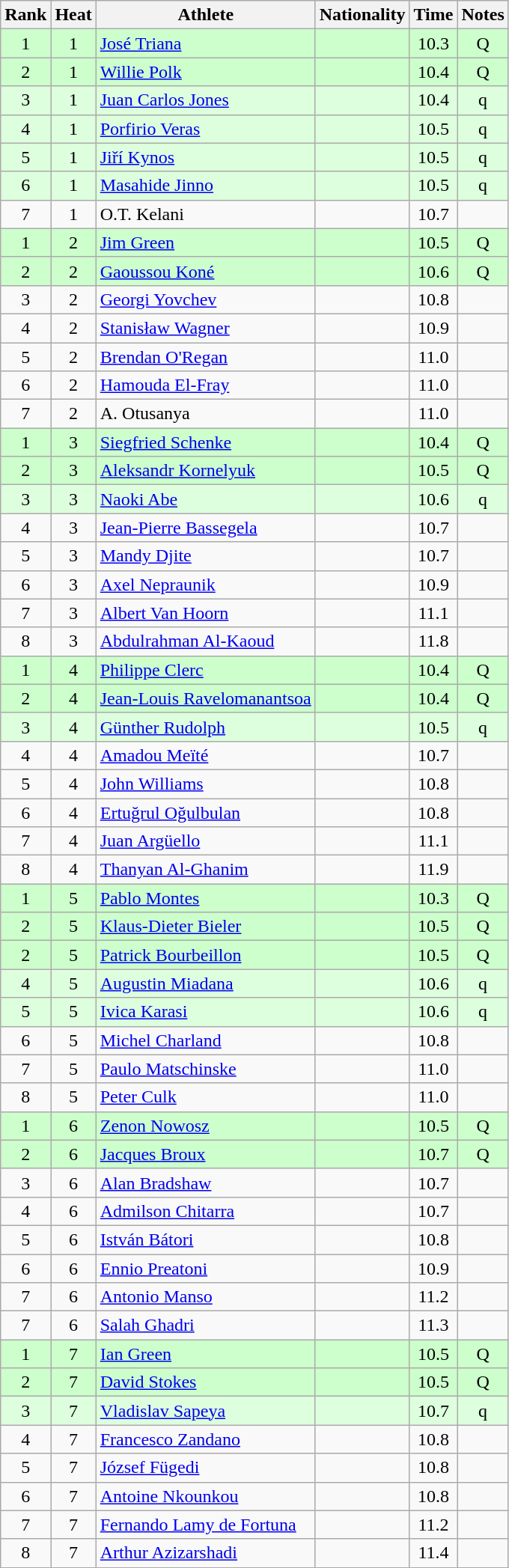<table class="wikitable sortable" style="text-align:center">
<tr>
<th>Rank</th>
<th>Heat</th>
<th>Athlete</th>
<th>Nationality</th>
<th>Time</th>
<th>Notes</th>
</tr>
<tr bgcolor=ccffcc>
<td>1</td>
<td>1</td>
<td align=left><a href='#'>José Triana</a></td>
<td align=left></td>
<td>10.3</td>
<td>Q</td>
</tr>
<tr bgcolor=ccffcc>
<td>2</td>
<td>1</td>
<td align=left><a href='#'>Willie Polk</a></td>
<td align=left></td>
<td>10.4</td>
<td>Q</td>
</tr>
<tr bgcolor=ddffdd>
<td>3</td>
<td>1</td>
<td align=left><a href='#'>Juan Carlos Jones</a></td>
<td align=left></td>
<td>10.4</td>
<td>q</td>
</tr>
<tr bgcolor=ddffdd>
<td>4</td>
<td>1</td>
<td align=left><a href='#'>Porfirio Veras</a></td>
<td align=left></td>
<td>10.5</td>
<td>q</td>
</tr>
<tr bgcolor=ddffdd>
<td>5</td>
<td>1</td>
<td align=left><a href='#'>Jiří Kynos</a></td>
<td align=left></td>
<td>10.5</td>
<td>q</td>
</tr>
<tr bgcolor=ddffdd>
<td>6</td>
<td>1</td>
<td align=left><a href='#'>Masahide Jinno</a></td>
<td align=left></td>
<td>10.5</td>
<td>q</td>
</tr>
<tr>
<td>7</td>
<td>1</td>
<td align=left>O.T. Kelani</td>
<td align=left></td>
<td>10.7</td>
<td></td>
</tr>
<tr bgcolor=ccffcc>
<td>1</td>
<td>2</td>
<td align=left><a href='#'>Jim Green</a></td>
<td align=left></td>
<td>10.5</td>
<td>Q</td>
</tr>
<tr bgcolor=ccffcc>
<td>2</td>
<td>2</td>
<td align=left><a href='#'>Gaoussou Koné</a></td>
<td align=left></td>
<td>10.6</td>
<td>Q</td>
</tr>
<tr>
<td>3</td>
<td>2</td>
<td align=left><a href='#'>Georgi Yovchev</a></td>
<td align=left></td>
<td>10.8</td>
<td></td>
</tr>
<tr>
<td>4</td>
<td>2</td>
<td align=left><a href='#'>Stanisław Wagner</a></td>
<td align=left></td>
<td>10.9</td>
<td></td>
</tr>
<tr>
<td>5</td>
<td>2</td>
<td align=left><a href='#'>Brendan O'Regan</a></td>
<td align=left></td>
<td>11.0</td>
<td></td>
</tr>
<tr>
<td>6</td>
<td>2</td>
<td align=left><a href='#'>Hamouda El-Fray</a></td>
<td align=left></td>
<td>11.0</td>
<td></td>
</tr>
<tr>
<td>7</td>
<td>2</td>
<td align=left>A. Otusanya</td>
<td align=left></td>
<td>11.0</td>
<td></td>
</tr>
<tr bgcolor=ccffcc>
<td>1</td>
<td>3</td>
<td align=left><a href='#'>Siegfried Schenke</a></td>
<td align=left></td>
<td>10.4</td>
<td>Q</td>
</tr>
<tr bgcolor=ccffcc>
<td>2</td>
<td>3</td>
<td align=left><a href='#'>Aleksandr Kornelyuk</a></td>
<td align=left></td>
<td>10.5</td>
<td>Q</td>
</tr>
<tr bgcolor=ddffdd>
<td>3</td>
<td>3</td>
<td align=left><a href='#'>Naoki Abe</a></td>
<td align=left></td>
<td>10.6</td>
<td>q</td>
</tr>
<tr>
<td>4</td>
<td>3</td>
<td align=left><a href='#'>Jean-Pierre Bassegela</a></td>
<td align=left></td>
<td>10.7</td>
<td></td>
</tr>
<tr>
<td>5</td>
<td>3</td>
<td align=left><a href='#'>Mandy Djite</a></td>
<td align=left></td>
<td>10.7</td>
<td></td>
</tr>
<tr>
<td>6</td>
<td>3</td>
<td align=left><a href='#'>Axel Nepraunik</a></td>
<td align=left></td>
<td>10.9</td>
<td></td>
</tr>
<tr>
<td>7</td>
<td>3</td>
<td align=left><a href='#'>Albert Van Hoorn</a></td>
<td align=left></td>
<td>11.1</td>
<td></td>
</tr>
<tr>
<td>8</td>
<td>3</td>
<td align=left><a href='#'>Abdulrahman Al-Kaoud</a></td>
<td align=left></td>
<td>11.8</td>
<td></td>
</tr>
<tr bgcolor=ccffcc>
<td>1</td>
<td>4</td>
<td align=left><a href='#'>Philippe Clerc</a></td>
<td align=left></td>
<td>10.4</td>
<td>Q</td>
</tr>
<tr bgcolor=ccffcc>
<td>2</td>
<td>4</td>
<td align=left><a href='#'>Jean-Louis Ravelomanantsoa</a></td>
<td align=left></td>
<td>10.4</td>
<td>Q</td>
</tr>
<tr bgcolor=ddffdd>
<td>3</td>
<td>4</td>
<td align=left><a href='#'>Günther Rudolph</a></td>
<td align=left></td>
<td>10.5</td>
<td>q</td>
</tr>
<tr>
<td>4</td>
<td>4</td>
<td align=left><a href='#'>Amadou Meïté</a></td>
<td align=left></td>
<td>10.7</td>
<td></td>
</tr>
<tr>
<td>5</td>
<td>4</td>
<td align=left><a href='#'>John Williams</a></td>
<td align=left></td>
<td>10.8</td>
<td></td>
</tr>
<tr>
<td>6</td>
<td>4</td>
<td align=left><a href='#'>Ertuğrul Oğulbulan</a></td>
<td align=left></td>
<td>10.8</td>
<td></td>
</tr>
<tr>
<td>7</td>
<td>4</td>
<td align=left><a href='#'>Juan Argüello</a></td>
<td align=left></td>
<td>11.1</td>
<td></td>
</tr>
<tr>
<td>8</td>
<td>4</td>
<td align=left><a href='#'>Thanyan Al-Ghanim</a></td>
<td align=left></td>
<td>11.9</td>
<td></td>
</tr>
<tr bgcolor=ccffcc>
<td>1</td>
<td>5</td>
<td align=left><a href='#'>Pablo Montes</a></td>
<td align=left></td>
<td>10.3</td>
<td>Q</td>
</tr>
<tr bgcolor=ccffcc>
<td>2</td>
<td>5</td>
<td align=left><a href='#'>Klaus-Dieter Bieler</a></td>
<td align=left></td>
<td>10.5</td>
<td>Q</td>
</tr>
<tr bgcolor=ccffcc>
<td>2</td>
<td>5</td>
<td align=left><a href='#'>Patrick Bourbeillon</a></td>
<td align=left></td>
<td>10.5</td>
<td>Q</td>
</tr>
<tr bgcolor=ddffdd>
<td>4</td>
<td>5</td>
<td align=left><a href='#'>Augustin Miadana</a></td>
<td align=left></td>
<td>10.6</td>
<td>q</td>
</tr>
<tr bgcolor=ddffdd>
<td>5</td>
<td>5</td>
<td align=left><a href='#'>Ivica Karasi</a></td>
<td align=left></td>
<td>10.6</td>
<td>q</td>
</tr>
<tr>
<td>6</td>
<td>5</td>
<td align=left><a href='#'>Michel Charland</a></td>
<td align=left></td>
<td>10.8</td>
<td></td>
</tr>
<tr>
<td>7</td>
<td>5</td>
<td align=left><a href='#'>Paulo Matschinske</a></td>
<td align=left></td>
<td>11.0</td>
<td></td>
</tr>
<tr>
<td>8</td>
<td>5</td>
<td align=left><a href='#'>Peter Culk</a></td>
<td align=left></td>
<td>11.0</td>
<td></td>
</tr>
<tr bgcolor=ccffcc>
<td>1</td>
<td>6</td>
<td align=left><a href='#'>Zenon Nowosz</a></td>
<td align=left></td>
<td>10.5</td>
<td>Q</td>
</tr>
<tr bgcolor=ccffcc>
<td>2</td>
<td>6</td>
<td align=left><a href='#'>Jacques Broux</a></td>
<td align=left></td>
<td>10.7</td>
<td>Q</td>
</tr>
<tr>
<td>3</td>
<td>6</td>
<td align=left><a href='#'>Alan Bradshaw</a></td>
<td align=left></td>
<td>10.7</td>
<td></td>
</tr>
<tr>
<td>4</td>
<td>6</td>
<td align=left><a href='#'>Admilson Chitarra</a></td>
<td align=left></td>
<td>10.7</td>
<td></td>
</tr>
<tr>
<td>5</td>
<td>6</td>
<td align=left><a href='#'>István Bátori</a></td>
<td align=left></td>
<td>10.8</td>
<td></td>
</tr>
<tr>
<td>6</td>
<td>6</td>
<td align=left><a href='#'>Ennio Preatoni</a></td>
<td align=left></td>
<td>10.9</td>
<td></td>
</tr>
<tr>
<td>7</td>
<td>6</td>
<td align=left><a href='#'>Antonio Manso</a></td>
<td align=left></td>
<td>11.2</td>
<td></td>
</tr>
<tr>
<td>7</td>
<td>6</td>
<td align=left><a href='#'>Salah Ghadri</a></td>
<td align=left></td>
<td>11.3</td>
<td></td>
</tr>
<tr bgcolor=ccffcc>
<td>1</td>
<td>7</td>
<td align=left><a href='#'>Ian Green</a></td>
<td align=left></td>
<td>10.5</td>
<td>Q</td>
</tr>
<tr bgcolor=ccffcc>
<td>2</td>
<td>7</td>
<td align=left><a href='#'>David Stokes</a></td>
<td align=left></td>
<td>10.5</td>
<td>Q</td>
</tr>
<tr bgcolor=ddffdd>
<td>3</td>
<td>7</td>
<td align=left><a href='#'>Vladislav Sapeya</a></td>
<td align=left></td>
<td>10.7</td>
<td>q</td>
</tr>
<tr>
<td>4</td>
<td>7</td>
<td align=left><a href='#'>Francesco Zandano</a></td>
<td align=left></td>
<td>10.8</td>
<td></td>
</tr>
<tr>
<td>5</td>
<td>7</td>
<td align=left><a href='#'>József Fügedi</a></td>
<td align=left></td>
<td>10.8</td>
<td></td>
</tr>
<tr>
<td>6</td>
<td>7</td>
<td align=left><a href='#'>Antoine Nkounkou</a></td>
<td align=left></td>
<td>10.8</td>
<td></td>
</tr>
<tr>
<td>7</td>
<td>7</td>
<td align=left><a href='#'>Fernando Lamy de Fortuna</a></td>
<td align=left></td>
<td>11.2</td>
<td></td>
</tr>
<tr>
<td>8</td>
<td>7</td>
<td align=left><a href='#'>Arthur Azizarshadi</a></td>
<td align=left></td>
<td>11.4</td>
<td></td>
</tr>
</table>
